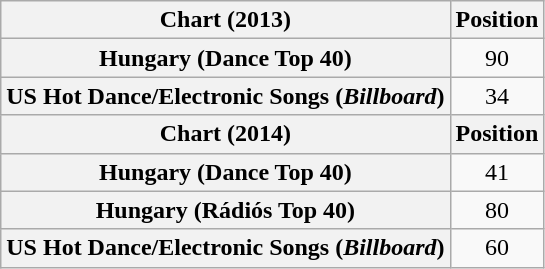<table class="wikitable plainrowheaders">
<tr>
<th>Chart (2013)</th>
<th>Position</th>
</tr>
<tr>
<th scope="row">Hungary (Dance Top 40)</th>
<td style="text-align:center;">90</td>
</tr>
<tr>
<th scope="row">US Hot Dance/Electronic Songs (<em>Billboard</em>)</th>
<td style="text-align:center;">34</td>
</tr>
<tr>
<th>Chart (2014)</th>
<th>Position</th>
</tr>
<tr>
<th scope="row">Hungary (Dance Top 40)</th>
<td style="text-align:center;">41</td>
</tr>
<tr>
<th scope="row">Hungary (Rádiós Top 40)</th>
<td style="text-align:center;">80</td>
</tr>
<tr>
<th scope="row">US Hot Dance/Electronic Songs (<em>Billboard</em>)</th>
<td style="text-align:center;">60</td>
</tr>
</table>
